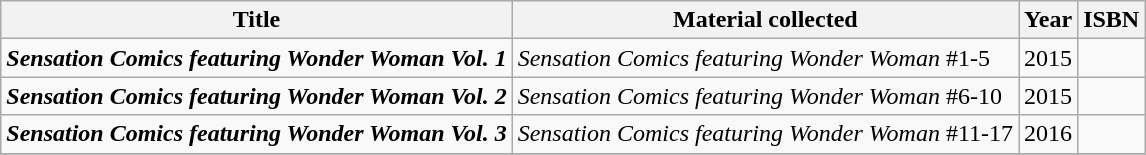<table class="wikitable sortable">
<tr>
<th>Title</th>
<th>Material collected</th>
<th>Year</th>
<th>ISBN</th>
</tr>
<tr>
<td><strong><em>Sensation Comics featuring Wonder Woman Vol. 1</em></strong></td>
<td><em>Sensation Comics featuring Wonder Woman</em> #1-5</td>
<td>2015</td>
<td></td>
</tr>
<tr>
<td><strong><em>Sensation Comics featuring Wonder Woman Vol. 2</em></strong></td>
<td><em>Sensation Comics featuring Wonder Woman</em> #6-10</td>
<td>2015</td>
<td></td>
</tr>
<tr>
<td><strong><em>Sensation Comics featuring Wonder Woman Vol. 3</em></strong></td>
<td><em>Sensation Comics featuring Wonder Woman</em> #11-17</td>
<td>2016</td>
<td></td>
</tr>
<tr>
</tr>
</table>
